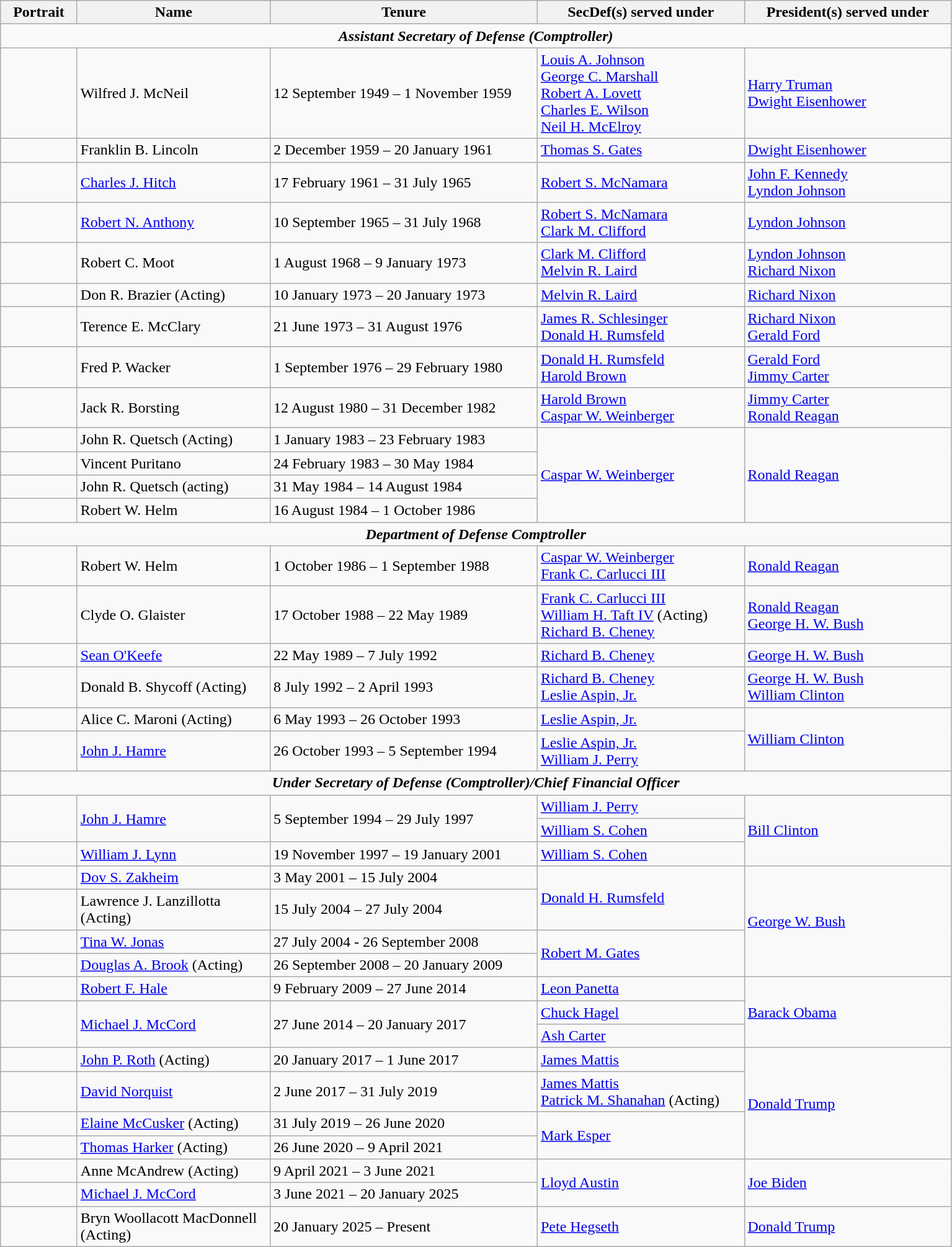<table class="wikitable">
<tr>
<th scope="col" width="75">Portrait</th>
<th scope="col" width="200">Name</th>
<th scope="col" width="280">Tenure</th>
<th scope="col" width="215">SecDef(s) served under</th>
<th scope="col" width="215">President(s) served under</th>
</tr>
<tr>
<td colspan="5" align="center"><strong><em>Assistant Secretary of Defense (Comptroller)</em></strong></td>
</tr>
<tr>
<td></td>
<td>Wilfred J. McNeil</td>
<td>12 September 1949 – 1 November 1959</td>
<td><a href='#'>Louis A. Johnson</a>  <br> <a href='#'>George C. Marshall</a> <br> <a href='#'>Robert A. Lovett</a> <br> <a href='#'>Charles E. Wilson</a> <br> <a href='#'>Neil H. McElroy</a></td>
<td><a href='#'>Harry Truman</a> <br> <a href='#'>Dwight Eisenhower</a></td>
</tr>
<tr>
<td></td>
<td>Franklin B. Lincoln</td>
<td>2 December 1959 – 20 January 1961</td>
<td><a href='#'>Thomas S. Gates</a></td>
<td><a href='#'>Dwight Eisenhower</a></td>
</tr>
<tr>
<td></td>
<td><a href='#'>Charles J. Hitch</a></td>
<td>17 February 1961 – 31 July 1965</td>
<td><a href='#'>Robert S. McNamara</a></td>
<td><a href='#'>John F. Kennedy</a> <br> <a href='#'>Lyndon Johnson</a></td>
</tr>
<tr>
<td></td>
<td><a href='#'>Robert N. Anthony</a></td>
<td>10 September 1965 – 31 July 1968</td>
<td><a href='#'>Robert S. McNamara</a> <br> <a href='#'>Clark M. Clifford</a></td>
<td><a href='#'>Lyndon Johnson</a></td>
</tr>
<tr>
<td></td>
<td>Robert C. Moot</td>
<td>1 August 1968 – 9 January 1973</td>
<td><a href='#'>Clark M. Clifford</a> <br> <a href='#'>Melvin R. Laird</a></td>
<td><a href='#'>Lyndon Johnson</a> <br> <a href='#'>Richard Nixon</a></td>
</tr>
<tr>
<td></td>
<td>Don R. Brazier (Acting)</td>
<td>10 January 1973 – 20 January 1973</td>
<td><a href='#'>Melvin R. Laird</a></td>
<td><a href='#'>Richard Nixon</a></td>
</tr>
<tr>
<td></td>
<td>Terence E. McClary</td>
<td>21 June 1973 – 31 August 1976</td>
<td><a href='#'>James R. Schlesinger</a> <br> <a href='#'>Donald H. Rumsfeld</a></td>
<td><a href='#'>Richard Nixon</a> <br> <a href='#'>Gerald Ford</a></td>
</tr>
<tr>
<td></td>
<td>Fred P. Wacker</td>
<td>1 September 1976 – 29 February 1980</td>
<td><a href='#'>Donald H. Rumsfeld</a> <br> <a href='#'>Harold Brown</a></td>
<td><a href='#'>Gerald Ford</a> <br> <a href='#'>Jimmy Carter</a></td>
</tr>
<tr>
<td></td>
<td>Jack R. Borsting</td>
<td>12 August 1980 – 31 December 1982</td>
<td><a href='#'>Harold Brown</a> <br> <a href='#'>Caspar W. Weinberger</a></td>
<td><a href='#'>Jimmy Carter</a> <br> <a href='#'>Ronald Reagan</a></td>
</tr>
<tr>
<td></td>
<td>John R. Quetsch (Acting)</td>
<td>1 January 1983 – 23 February 1983</td>
<td rowspan="4"><a href='#'>Caspar W. Weinberger</a></td>
<td rowspan="4"><a href='#'>Ronald Reagan</a></td>
</tr>
<tr>
<td></td>
<td>Vincent Puritano</td>
<td>24 February 1983 – 30 May 1984</td>
</tr>
<tr>
<td></td>
<td>John R. Quetsch (acting)</td>
<td>31 May 1984 – 14 August 1984</td>
</tr>
<tr>
<td></td>
<td>Robert W. Helm</td>
<td>16 August 1984 – 1 October 1986</td>
</tr>
<tr>
<td colspan="5" align="center"><strong><em>Department of Defense Comptroller</em></strong></td>
</tr>
<tr>
<td></td>
<td>Robert W. Helm</td>
<td>1 October 1986 – 1 September 1988</td>
<td><a href='#'>Caspar W. Weinberger</a> <br> <a href='#'>Frank C. Carlucci III</a></td>
<td><a href='#'>Ronald Reagan</a></td>
</tr>
<tr>
<td></td>
<td>Clyde O. Glaister</td>
<td>17 October 1988 – 22 May 1989</td>
<td><a href='#'>Frank C. Carlucci III</a> <br> <a href='#'>William H. Taft IV</a> (Acting) <br> <a href='#'>Richard B. Cheney</a></td>
<td><a href='#'>Ronald Reagan</a> <br> <a href='#'>George H. W. Bush</a></td>
</tr>
<tr>
<td></td>
<td><a href='#'>Sean O'Keefe</a></td>
<td>22 May 1989 – 7 July 1992</td>
<td><a href='#'>Richard B. Cheney</a></td>
<td><a href='#'>George H. W. Bush</a></td>
</tr>
<tr>
<td></td>
<td>Donald B. Shycoff (Acting)</td>
<td>8 July 1992 – 2 April 1993</td>
<td><a href='#'>Richard B. Cheney</a> <br> <a href='#'>Leslie Aspin, Jr.</a></td>
<td><a href='#'>George H. W. Bush</a> <br> <a href='#'>William Clinton</a></td>
</tr>
<tr>
<td></td>
<td>Alice C. Maroni (Acting)</td>
<td>6 May 1993 – 26 October 1993</td>
<td><a href='#'>Leslie Aspin, Jr.</a></td>
<td rowspan="2"><a href='#'>William Clinton</a></td>
</tr>
<tr>
<td></td>
<td><a href='#'>John J. Hamre</a></td>
<td>26 October 1993 – 5 September 1994</td>
<td><a href='#'>Leslie Aspin, Jr.</a> <br> <a href='#'>William J. Perry</a></td>
</tr>
<tr>
<td colspan="5" align="center"><strong><em>Under Secretary of Defense (Comptroller)/Chief Financial Officer</em></strong></td>
</tr>
<tr>
<td rowspan="2"></td>
<td rowspan="2"><a href='#'>John J. Hamre</a></td>
<td rowspan="2">5 September 1994 – 29 July 1997</td>
<td><a href='#'>William J. Perry</a></td>
<td rowspan="3"><a href='#'>Bill Clinton</a></td>
</tr>
<tr>
<td><a href='#'>William S. Cohen</a></td>
</tr>
<tr>
<td></td>
<td><a href='#'>William J. Lynn</a></td>
<td>19 November 1997 – 19 January 2001</td>
<td><a href='#'>William S. Cohen</a></td>
</tr>
<tr>
<td></td>
<td><a href='#'>Dov S. Zakheim</a></td>
<td>3 May 2001 – 15 July 2004</td>
<td rowspan="3"><a href='#'>Donald H. Rumsfeld</a></td>
<td rowspan="5"><a href='#'>George W. Bush</a></td>
</tr>
<tr>
<td></td>
<td>Lawrence J. Lanzillotta (Acting)</td>
<td>15 July 2004 – 27 July 2004</td>
</tr>
<tr>
<td rowspan="2"></td>
<td rowspan="2"><a href='#'>Tina W. Jonas</a></td>
<td rowspan="2">27 July 2004 - 26 September 2008</td>
</tr>
<tr>
<td rowspan="3"><a href='#'>Robert M. Gates</a></td>
</tr>
<tr>
<td></td>
<td><a href='#'>Douglas A. Brook</a> (Acting)</td>
<td>26 September 2008 – 20 January 2009</td>
</tr>
<tr>
<td rowspan="3"></td>
<td rowspan="3"><a href='#'>Robert F. Hale</a></td>
<td rowspan="3">9 February 2009 – 27 June 2014</td>
<td rowspan="5"><a href='#'>Barack Obama</a></td>
</tr>
<tr>
<td><a href='#'>Leon Panetta</a></td>
</tr>
<tr>
<td rowspan="2"><a href='#'>Chuck Hagel</a></td>
</tr>
<tr>
<td rowspan="2"></td>
<td rowspan="2"><a href='#'>Michael J. McCord</a></td>
<td rowspan="2">27 June 2014 – 20 January 2017</td>
</tr>
<tr>
<td><a href='#'>Ash Carter</a></td>
</tr>
<tr>
<td></td>
<td><a href='#'>John P. Roth</a> (Acting)</td>
<td>20 January 2017 – 1 June 2017</td>
<td rowspan="2"><a href='#'>James Mattis</a></td>
<td rowspan="5"><a href='#'>Donald Trump</a></td>
</tr>
<tr>
<td rowspan="2"></td>
<td rowspan="2"><a href='#'>David Norquist</a></td>
<td rowspan="2">2 June 2017 – 31 July 2019</td>
</tr>
<tr>
<td><a href='#'>James Mattis</a><br><a href='#'>Patrick M. Shanahan</a> (Acting)</td>
</tr>
<tr>
<td></td>
<td><a href='#'>Elaine McCusker</a> (Acting)</td>
<td>31 July 2019 – 26 June 2020</td>
<td rowspan=2><a href='#'>Mark Esper</a></td>
</tr>
<tr>
<td></td>
<td><a href='#'>Thomas Harker</a> (Acting)</td>
<td>26 June 2020 – 9 April 2021</td>
</tr>
<tr>
<td></td>
<td>Anne McAndrew (Acting)</td>
<td>9 April 2021 – 3 June 2021</td>
<td rowspan="2"><a href='#'>Lloyd Austin</a></td>
<td rowspan="2"><a href='#'>Joe Biden</a></td>
</tr>
<tr>
<td></td>
<td><a href='#'>Michael J. McCord</a></td>
<td>3 June 2021 – 20 January 2025</td>
</tr>
<tr>
<td></td>
<td>Bryn Woollacott MacDonnell (Acting)</td>
<td>20 January 2025 – Present</td>
<td><a href='#'>Pete Hegseth</a></td>
<td><a href='#'>Donald Trump</a></td>
</tr>
</table>
